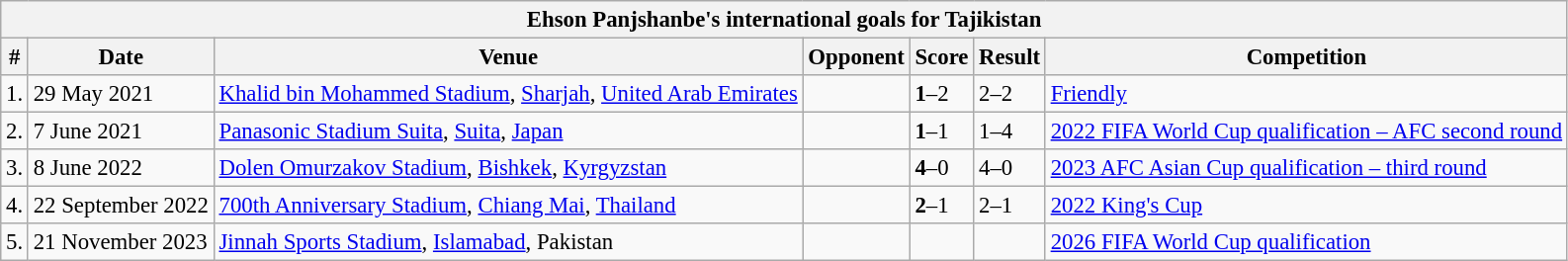<table class="wikitable" style="font-size:95%;">
<tr>
<th colspan="8"><strong>Ehson Panjshanbe's international goals for Tajikistan</strong></th>
</tr>
<tr>
<th>#</th>
<th>Date</th>
<th>Venue</th>
<th>Opponent</th>
<th>Score</th>
<th>Result</th>
<th>Competition</th>
</tr>
<tr>
<td>1.</td>
<td>29 May 2021</td>
<td><a href='#'>Khalid bin Mohammed Stadium</a>, <a href='#'>Sharjah</a>, <a href='#'>United Arab Emirates</a></td>
<td></td>
<td><strong>1</strong>–2</td>
<td>2–2</td>
<td><a href='#'>Friendly</a></td>
</tr>
<tr>
<td>2.</td>
<td>7 June 2021</td>
<td><a href='#'>Panasonic Stadium Suita</a>, <a href='#'>Suita</a>, <a href='#'>Japan</a></td>
<td></td>
<td><strong>1</strong>–1</td>
<td>1–4</td>
<td><a href='#'>2022 FIFA World Cup qualification – AFC second round</a></td>
</tr>
<tr>
<td>3.</td>
<td>8 June 2022</td>
<td><a href='#'>Dolen Omurzakov Stadium</a>, <a href='#'>Bishkek</a>, <a href='#'>Kyrgyzstan</a></td>
<td></td>
<td><strong>4</strong>–0</td>
<td>4–0</td>
<td><a href='#'>2023 AFC Asian Cup qualification – third round</a></td>
</tr>
<tr>
<td>4.</td>
<td>22 September 2022</td>
<td><a href='#'>700th Anniversary Stadium</a>, <a href='#'>Chiang Mai</a>, <a href='#'>Thailand</a></td>
<td></td>
<td><strong>2</strong>–1</td>
<td>2–1</td>
<td><a href='#'>2022 King's Cup</a></td>
</tr>
<tr>
<td>5.</td>
<td>21 November 2023</td>
<td><a href='#'>Jinnah Sports Stadium</a>, <a href='#'>Islamabad</a>, Pakistan</td>
<td></td>
<td></td>
<td></td>
<td><a href='#'>2026 FIFA World Cup qualification</a></td>
</tr>
</table>
